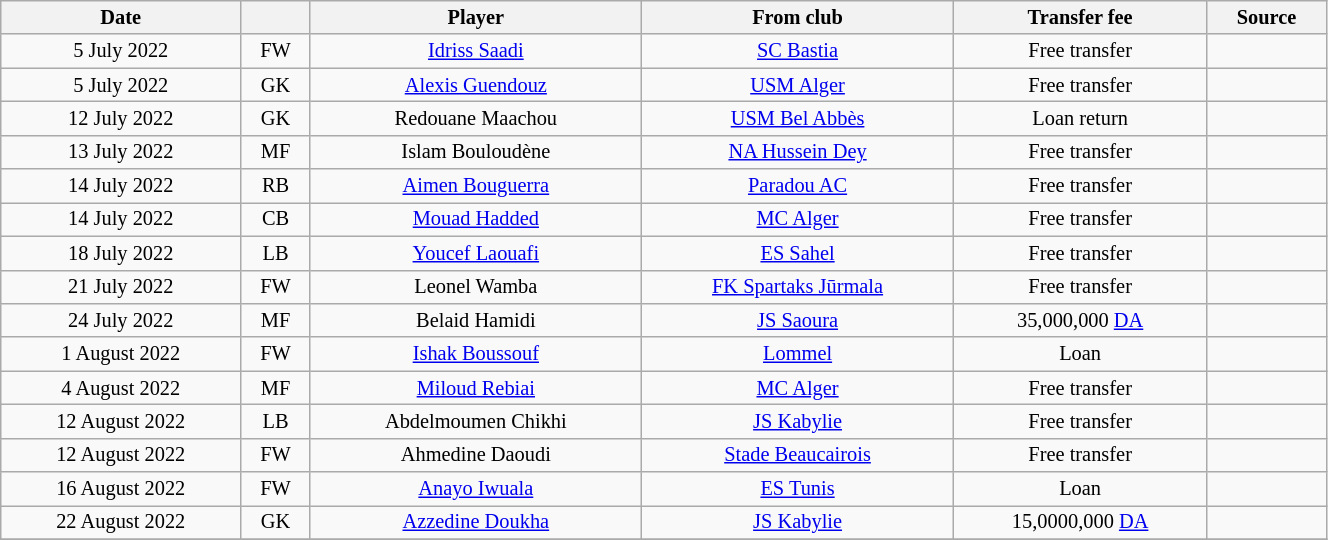<table class="wikitable sortable" style="width:70%; text-align:center; font-size:85%; text-align:centre;">
<tr>
<th>Date</th>
<th></th>
<th>Player</th>
<th>From club</th>
<th>Transfer fee</th>
<th>Source</th>
</tr>
<tr>
<td>5 July 2022</td>
<td>FW</td>
<td> <a href='#'>Idriss Saadi</a></td>
<td> <a href='#'>SC Bastia</a></td>
<td>Free transfer</td>
<td></td>
</tr>
<tr>
<td>5 July 2022</td>
<td>GK</td>
<td> <a href='#'>Alexis Guendouz</a></td>
<td><a href='#'>USM Alger</a></td>
<td>Free transfer</td>
<td></td>
</tr>
<tr>
<td>12 July 2022</td>
<td>GK</td>
<td> Redouane Maachou</td>
<td><a href='#'>USM Bel Abbès</a></td>
<td>Loan return</td>
<td></td>
</tr>
<tr>
<td>13 July 2022</td>
<td>MF</td>
<td> Islam Bouloudène</td>
<td><a href='#'>NA Hussein Dey</a></td>
<td>Free transfer</td>
<td></td>
</tr>
<tr>
<td>14 July 2022</td>
<td>RB</td>
<td> <a href='#'>Aimen Bouguerra</a></td>
<td><a href='#'>Paradou AC</a></td>
<td>Free transfer</td>
<td></td>
</tr>
<tr>
<td>14 July 2022</td>
<td>CB</td>
<td> <a href='#'>Mouad Hadded</a></td>
<td><a href='#'>MC Alger</a></td>
<td>Free transfer</td>
<td></td>
</tr>
<tr>
<td>18 July 2022</td>
<td>LB</td>
<td> <a href='#'>Youcef Laouafi</a></td>
<td> <a href='#'>ES Sahel</a></td>
<td>Free transfer</td>
<td></td>
</tr>
<tr>
<td>21 July 2022</td>
<td>FW</td>
<td> Leonel Wamba</td>
<td> <a href='#'>FK Spartaks Jūrmala</a></td>
<td>Free transfer</td>
<td></td>
</tr>
<tr>
<td>24 July 2022</td>
<td>MF</td>
<td> Belaid Hamidi</td>
<td><a href='#'>JS Saoura</a></td>
<td>35,000,000 <a href='#'>DA</a></td>
<td></td>
</tr>
<tr>
<td>1 August 2022</td>
<td>FW</td>
<td> <a href='#'>Ishak Boussouf</a></td>
<td> <a href='#'>Lommel</a></td>
<td>Loan</td>
<td></td>
</tr>
<tr>
<td>4 August 2022</td>
<td>MF</td>
<td> <a href='#'>Miloud Rebiai</a></td>
<td><a href='#'>MC Alger</a></td>
<td>Free transfer</td>
<td></td>
</tr>
<tr>
<td>12 August 2022</td>
<td>LB</td>
<td> Abdelmoumen Chikhi</td>
<td><a href='#'>JS Kabylie</a></td>
<td>Free transfer</td>
<td></td>
</tr>
<tr>
<td>12 August 2022</td>
<td>FW</td>
<td> Ahmedine Daoudi</td>
<td> <a href='#'>Stade Beaucairois</a></td>
<td>Free transfer</td>
<td></td>
</tr>
<tr>
<td>16 August 2022</td>
<td>FW</td>
<td> <a href='#'>Anayo Iwuala</a></td>
<td> <a href='#'>ES Tunis</a></td>
<td>Loan</td>
<td></td>
</tr>
<tr>
<td>22 August 2022</td>
<td>GK</td>
<td> <a href='#'>Azzedine Doukha</a></td>
<td><a href='#'>JS Kabylie</a></td>
<td>15,0000,000 <a href='#'>DA</a></td>
<td></td>
</tr>
<tr>
</tr>
</table>
